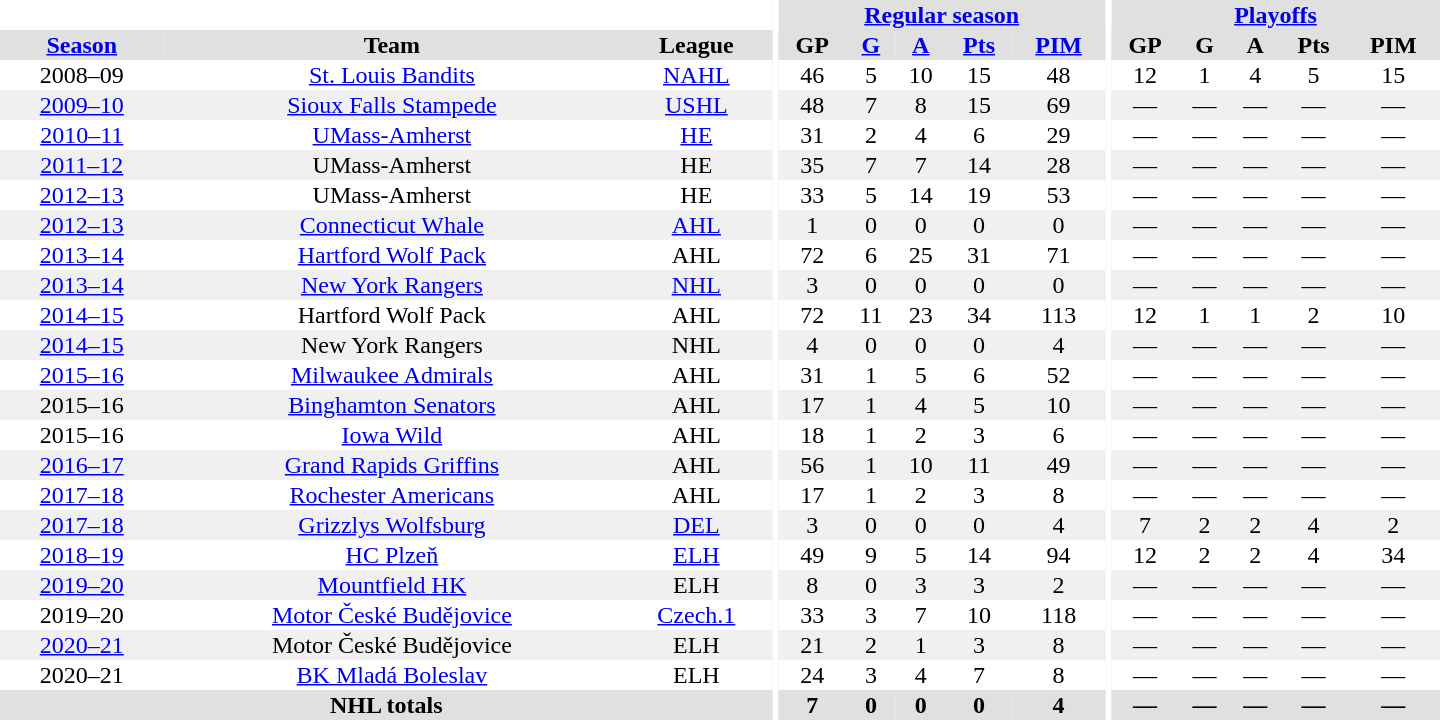<table border="0" cellpadding="1" cellspacing="0" style="text-align:center; width:60em">
<tr bgcolor="#e0e0e0">
<th colspan="3" bgcolor="#ffffff"></th>
<th rowspan="99" bgcolor="#ffffff"></th>
<th colspan="5"><a href='#'>Regular season</a></th>
<th rowspan="99" bgcolor="#ffffff"></th>
<th colspan="5"><a href='#'>Playoffs</a></th>
</tr>
<tr bgcolor="#e0e0e0">
<th><a href='#'>Season</a></th>
<th>Team</th>
<th>League</th>
<th>GP</th>
<th><a href='#'>G</a></th>
<th><a href='#'>A</a></th>
<th><a href='#'>Pts</a></th>
<th><a href='#'>PIM</a></th>
<th>GP</th>
<th>G</th>
<th>A</th>
<th>Pts</th>
<th>PIM</th>
</tr>
<tr>
<td>2008–09</td>
<td><a href='#'>St. Louis Bandits</a></td>
<td><a href='#'>NAHL</a></td>
<td>46</td>
<td>5</td>
<td>10</td>
<td>15</td>
<td>48</td>
<td>12</td>
<td>1</td>
<td>4</td>
<td>5</td>
<td>15</td>
</tr>
<tr bgcolor="#f0f0f0">
<td><a href='#'>2009–10</a></td>
<td><a href='#'>Sioux Falls Stampede</a></td>
<td><a href='#'>USHL</a></td>
<td>48</td>
<td>7</td>
<td>8</td>
<td>15</td>
<td>69</td>
<td>—</td>
<td>—</td>
<td>—</td>
<td>—</td>
<td>—</td>
</tr>
<tr>
<td><a href='#'>2010–11</a></td>
<td><a href='#'>UMass-Amherst</a></td>
<td><a href='#'>HE</a></td>
<td>31</td>
<td>2</td>
<td>4</td>
<td>6</td>
<td>29</td>
<td>—</td>
<td>—</td>
<td>—</td>
<td>—</td>
<td>—</td>
</tr>
<tr bgcolor="#f0f0f0">
<td><a href='#'>2011–12</a></td>
<td>UMass-Amherst</td>
<td>HE</td>
<td>35</td>
<td>7</td>
<td>7</td>
<td>14</td>
<td>28</td>
<td>—</td>
<td>—</td>
<td>—</td>
<td>—</td>
<td>—</td>
</tr>
<tr>
<td><a href='#'>2012–13</a></td>
<td>UMass-Amherst</td>
<td>HE</td>
<td>33</td>
<td>5</td>
<td>14</td>
<td>19</td>
<td>53</td>
<td>—</td>
<td>—</td>
<td>—</td>
<td>—</td>
<td>—</td>
</tr>
<tr bgcolor="#f0f0f0">
<td><a href='#'>2012–13</a></td>
<td><a href='#'>Connecticut Whale</a></td>
<td><a href='#'>AHL</a></td>
<td>1</td>
<td>0</td>
<td>0</td>
<td>0</td>
<td>0</td>
<td>—</td>
<td>—</td>
<td>—</td>
<td>—</td>
<td>—</td>
</tr>
<tr>
<td><a href='#'>2013–14</a></td>
<td><a href='#'>Hartford Wolf Pack</a></td>
<td>AHL</td>
<td>72</td>
<td>6</td>
<td>25</td>
<td>31</td>
<td>71</td>
<td>—</td>
<td>—</td>
<td>—</td>
<td>—</td>
<td>—</td>
</tr>
<tr bgcolor="#f0f0f0">
<td><a href='#'>2013–14</a></td>
<td><a href='#'>New York Rangers</a></td>
<td><a href='#'>NHL</a></td>
<td>3</td>
<td>0</td>
<td>0</td>
<td>0</td>
<td>0</td>
<td>—</td>
<td>—</td>
<td>—</td>
<td>—</td>
<td>—</td>
</tr>
<tr>
<td><a href='#'>2014–15</a></td>
<td>Hartford Wolf Pack</td>
<td>AHL</td>
<td>72</td>
<td>11</td>
<td>23</td>
<td>34</td>
<td>113</td>
<td>12</td>
<td>1</td>
<td>1</td>
<td>2</td>
<td>10</td>
</tr>
<tr bgcolor="#f0f0f0">
<td><a href='#'>2014–15</a></td>
<td>New York Rangers</td>
<td>NHL</td>
<td>4</td>
<td>0</td>
<td>0</td>
<td>0</td>
<td>4</td>
<td>—</td>
<td>—</td>
<td>—</td>
<td>—</td>
<td>—</td>
</tr>
<tr>
<td><a href='#'>2015–16</a></td>
<td><a href='#'>Milwaukee Admirals</a></td>
<td>AHL</td>
<td>31</td>
<td>1</td>
<td>5</td>
<td>6</td>
<td>52</td>
<td>—</td>
<td>—</td>
<td>—</td>
<td>—</td>
<td>—</td>
</tr>
<tr bgcolor="#f0f0f0">
<td>2015–16</td>
<td><a href='#'>Binghamton Senators</a></td>
<td>AHL</td>
<td>17</td>
<td>1</td>
<td>4</td>
<td>5</td>
<td>10</td>
<td>—</td>
<td>—</td>
<td>—</td>
<td>—</td>
<td>—</td>
</tr>
<tr>
<td>2015–16</td>
<td><a href='#'>Iowa Wild</a></td>
<td>AHL</td>
<td>18</td>
<td>1</td>
<td>2</td>
<td>3</td>
<td>6</td>
<td>—</td>
<td>—</td>
<td>—</td>
<td>—</td>
<td>—</td>
</tr>
<tr bgcolor="#f0f0f0">
<td><a href='#'>2016–17</a></td>
<td><a href='#'>Grand Rapids Griffins</a></td>
<td>AHL</td>
<td>56</td>
<td>1</td>
<td>10</td>
<td>11</td>
<td>49</td>
<td>—</td>
<td>—</td>
<td>—</td>
<td>—</td>
<td>—</td>
</tr>
<tr>
<td><a href='#'>2017–18</a></td>
<td><a href='#'>Rochester Americans</a></td>
<td>AHL</td>
<td>17</td>
<td>1</td>
<td>2</td>
<td>3</td>
<td>8</td>
<td>—</td>
<td>—</td>
<td>—</td>
<td>—</td>
<td>—</td>
</tr>
<tr bgcolor="#f0f0f0">
<td><a href='#'>2017–18</a></td>
<td><a href='#'>Grizzlys Wolfsburg</a></td>
<td><a href='#'>DEL</a></td>
<td>3</td>
<td>0</td>
<td>0</td>
<td>0</td>
<td>4</td>
<td>7</td>
<td>2</td>
<td>2</td>
<td>4</td>
<td>2</td>
</tr>
<tr>
<td><a href='#'>2018–19</a></td>
<td><a href='#'>HC Plzeň</a></td>
<td><a href='#'>ELH</a></td>
<td>49</td>
<td>9</td>
<td>5</td>
<td>14</td>
<td>94</td>
<td>12</td>
<td>2</td>
<td>2</td>
<td>4</td>
<td>34</td>
</tr>
<tr bgcolor="#f0f0f0">
<td><a href='#'>2019–20</a></td>
<td><a href='#'>Mountfield HK</a></td>
<td>ELH</td>
<td>8</td>
<td>0</td>
<td>3</td>
<td>3</td>
<td>2</td>
<td>—</td>
<td>—</td>
<td>—</td>
<td>—</td>
<td>—</td>
</tr>
<tr>
<td 2019–20 Czech 1. Liga season>2019–20</td>
<td><a href='#'>Motor České Budějovice</a></td>
<td><a href='#'>Czech.1</a></td>
<td>33</td>
<td>3</td>
<td>7</td>
<td>10</td>
<td>118</td>
<td>—</td>
<td>—</td>
<td>—</td>
<td>—</td>
<td>—</td>
</tr>
<tr bgcolor="#f0f0f0">
<td><a href='#'>2020–21</a></td>
<td>Motor České Budějovice</td>
<td>ELH</td>
<td>21</td>
<td>2</td>
<td>1</td>
<td>3</td>
<td>8</td>
<td>—</td>
<td>—</td>
<td>—</td>
<td>—</td>
<td>—</td>
</tr>
<tr>
<td>2020–21</td>
<td><a href='#'>BK Mladá Boleslav</a></td>
<td>ELH</td>
<td>24</td>
<td>3</td>
<td>4</td>
<td>7</td>
<td>8</td>
<td>—</td>
<td>—</td>
<td>—</td>
<td>—</td>
<td>—</td>
</tr>
<tr ALIGN="center" bgcolor="#e0e0e0">
<th colspan="3">NHL totals</th>
<th>7</th>
<th>0</th>
<th>0</th>
<th>0</th>
<th>4</th>
<th>—</th>
<th>—</th>
<th>—</th>
<th>—</th>
<th>—</th>
</tr>
</table>
